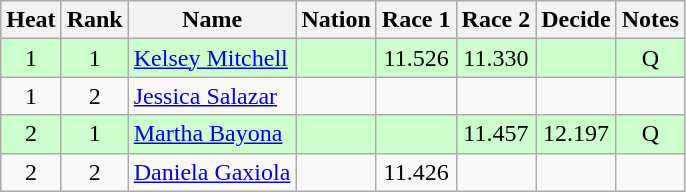<table class="wikitable sortable" style="text-align:center">
<tr>
<th>Heat</th>
<th>Rank</th>
<th>Name</th>
<th>Nation</th>
<th>Race 1</th>
<th>Race 2</th>
<th>Decide</th>
<th>Notes</th>
</tr>
<tr bgcolor=ccffcc>
<td>1</td>
<td>1</td>
<td align=left><a href='#'>Kelsey Mitchell</a></td>
<td align=left></td>
<td>11.526</td>
<td>11.330</td>
<td></td>
<td>Q</td>
</tr>
<tr>
<td>1</td>
<td>2</td>
<td align=left><a href='#'>Jessica Salazar</a></td>
<td align=left></td>
<td></td>
<td></td>
<td></td>
<td></td>
</tr>
<tr bgcolor=ccffcc>
<td>2</td>
<td>1</td>
<td align=left><a href='#'>Martha Bayona</a></td>
<td align=left></td>
<td></td>
<td>11.457</td>
<td>12.197</td>
<td>Q</td>
</tr>
<tr>
<td>2</td>
<td>2</td>
<td align=left><a href='#'>Daniela Gaxiola</a></td>
<td align=left></td>
<td>11.426</td>
<td></td>
<td></td>
<td></td>
</tr>
</table>
